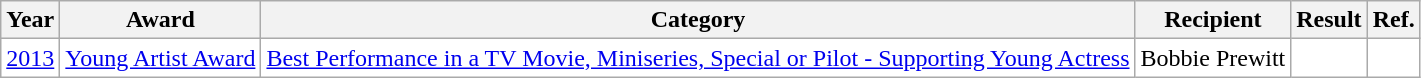<table class="wikitable" rowspan=6; style="text-align: center; background:#ffffff;">
<tr>
<th>Year</th>
<th>Award</th>
<th>Category</th>
<th>Recipient</th>
<th>Result</th>
<th>Ref.</th>
</tr>
<tr>
<td><a href='#'>2013</a></td>
<td><a href='#'>Young Artist Award</a></td>
<td><a href='#'>Best Performance in a TV Movie, Miniseries, Special or Pilot - Supporting Young Actress</a></td>
<td>Bobbie Prewitt</td>
<td></td>
<td></td>
</tr>
</table>
